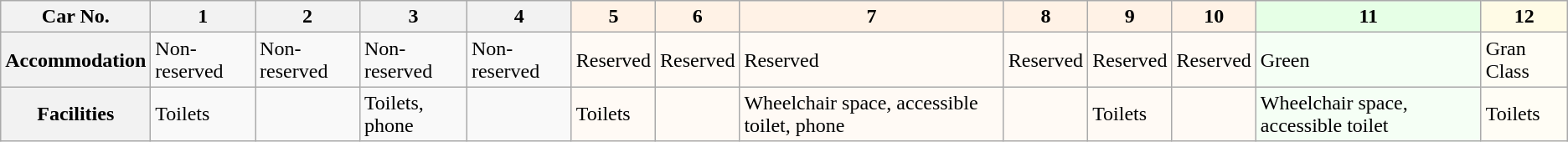<table class="wikitable">
<tr>
<th>Car No.</th>
<th>1</th>
<th>2</th>
<th>3</th>
<th>4</th>
<th style="background: #FFF2E6">5</th>
<th style="background: #FFF2E6">6</th>
<th style="background: #FFF2E6">7</th>
<th style="background: #FFF2E6">8</th>
<th style="background: #FFF2E6">9</th>
<th style="background: #FFF2E6">10</th>
<th style="background:#E6FFE6">11</th>
<th style="background: #FFFBE6">12</th>
</tr>
<tr>
<th>Accommodation</th>
<td>Non-reserved</td>
<td>Non-reserved</td>
<td>Non-reserved</td>
<td>Non-reserved</td>
<td style="background: #FFFAF5">Reserved</td>
<td style="background: #FFFAF5">Reserved</td>
<td style="background: #FFFAF5">Reserved</td>
<td style="background: #FFFAF5">Reserved</td>
<td style="background: #FFFAF5">Reserved</td>
<td style="background: #FFFAF5">Reserved</td>
<td style="background: #F5FFF5">Green</td>
<td style="background: #FFFDF5">Gran Class</td>
</tr>
<tr>
<th>Facilities</th>
<td>Toilets</td>
<td> </td>
<td>Toilets, phone</td>
<td> </td>
<td style="background: #FFFAF5">Toilets</td>
<td style="background: #FFFAF5"> </td>
<td style="background: #FFFAF5">Wheelchair space, accessible toilet, phone</td>
<td style="background: #FFFAF5"> </td>
<td style="background: #FFFAF5">Toilets</td>
<td style="background: #FFFAF5"> </td>
<td style="background: #F5FFF5">Wheelchair space, accessible toilet</td>
<td style="background: #FFFDF5">Toilets</td>
</tr>
</table>
